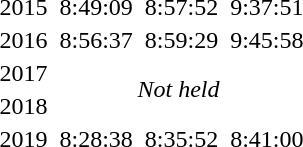<table>
<tr>
<td>2015</td>
<td></td>
<td>8:49:09</td>
<td></td>
<td>8:57:52</td>
<td></td>
<td>9:37:51</td>
</tr>
<tr>
<td>2016</td>
<td></td>
<td>8:56:37</td>
<td></td>
<td>8:59:29</td>
<td></td>
<td>9:45:58</td>
</tr>
<tr>
<td>2017</td>
<td colspan=6 rowspan=2 align="center"><em>Not held</em></td>
</tr>
<tr>
<td>2018</td>
</tr>
<tr>
<td>2019</td>
<td></td>
<td>8:28:38</td>
<td></td>
<td>8:35:52</td>
<td></td>
<td>8:41:00</td>
</tr>
</table>
